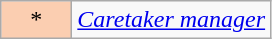<table class="wikitable">
<tr>
<td width="40px" bgcolor="#FBCEB1" align="center">*</td>
<td><em><a href='#'>Caretaker manager</a></em></td>
</tr>
</table>
